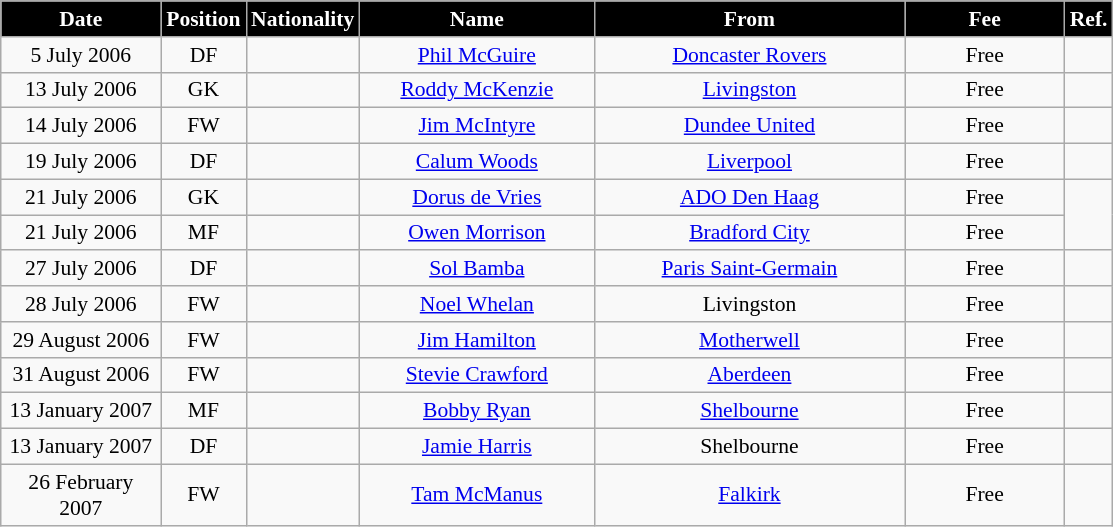<table class="wikitable"  style="text-align:center; font-size:90%; ">
<tr>
<th style="background:#000000; color:#FFFFFF; width:100px;">Date</th>
<th style="background:#000000; color:#FFFFFF; width:50px;">Position</th>
<th style="background:#000000; color:#FFFFFF; width:50px;">Nationality</th>
<th style="background:#000000; color:#FFFFFF; width:150px;">Name</th>
<th style="background:#000000; color:#FFFFFF; width:200px;">From</th>
<th style="background:#000000; color:#FFFFFF; width:100px;">Fee</th>
<th style="background:#000000; color:#FFFFFF; width:25px;">Ref.</th>
</tr>
<tr>
<td>5 July 2006</td>
<td>DF</td>
<td></td>
<td><a href='#'>Phil McGuire</a></td>
<td> <a href='#'>Doncaster Rovers</a></td>
<td>Free</td>
<td></td>
</tr>
<tr>
<td>13 July 2006</td>
<td>GK</td>
<td></td>
<td><a href='#'>Roddy McKenzie</a></td>
<td><a href='#'>Livingston</a></td>
<td>Free</td>
<td></td>
</tr>
<tr>
<td>14 July 2006</td>
<td>FW</td>
<td></td>
<td><a href='#'>Jim McIntyre</a></td>
<td><a href='#'>Dundee United</a></td>
<td>Free</td>
<td></td>
</tr>
<tr>
<td>19 July 2006</td>
<td>DF</td>
<td></td>
<td><a href='#'>Calum Woods</a></td>
<td> <a href='#'>Liverpool</a></td>
<td>Free</td>
<td></td>
</tr>
<tr>
<td>21 July 2006</td>
<td>GK</td>
<td></td>
<td><a href='#'>Dorus de Vries</a></td>
<td> <a href='#'>ADO Den Haag</a></td>
<td>Free</td>
<td rowspan="2" valign="center"></td>
</tr>
<tr>
<td>21 July 2006</td>
<td>MF</td>
<td></td>
<td><a href='#'>Owen Morrison</a></td>
<td> <a href='#'>Bradford City</a></td>
<td>Free</td>
</tr>
<tr>
<td>27 July 2006</td>
<td>DF</td>
<td></td>
<td><a href='#'>Sol Bamba</a></td>
<td> <a href='#'>Paris Saint-Germain</a></td>
<td>Free</td>
<td></td>
</tr>
<tr>
<td>28 July 2006</td>
<td>FW</td>
<td></td>
<td><a href='#'>Noel Whelan</a></td>
<td>Livingston</td>
<td>Free</td>
<td></td>
</tr>
<tr>
<td>29 August 2006</td>
<td>FW</td>
<td></td>
<td><a href='#'>Jim Hamilton</a></td>
<td><a href='#'>Motherwell</a></td>
<td>Free</td>
<td></td>
</tr>
<tr>
<td>31 August 2006</td>
<td>FW</td>
<td></td>
<td><a href='#'>Stevie Crawford</a></td>
<td><a href='#'>Aberdeen</a></td>
<td>Free</td>
<td></td>
</tr>
<tr>
<td>13 January 2007</td>
<td>MF</td>
<td></td>
<td><a href='#'>Bobby Ryan</a></td>
<td> <a href='#'>Shelbourne</a></td>
<td>Free</td>
<td></td>
</tr>
<tr>
<td>13 January 2007</td>
<td>DF</td>
<td></td>
<td><a href='#'>Jamie Harris</a></td>
<td> Shelbourne</td>
<td>Free</td>
<td></td>
</tr>
<tr>
<td>26 February 2007</td>
<td>FW</td>
<td></td>
<td><a href='#'>Tam McManus</a></td>
<td><a href='#'>Falkirk</a></td>
<td>Free</td>
<td></td>
</tr>
</table>
